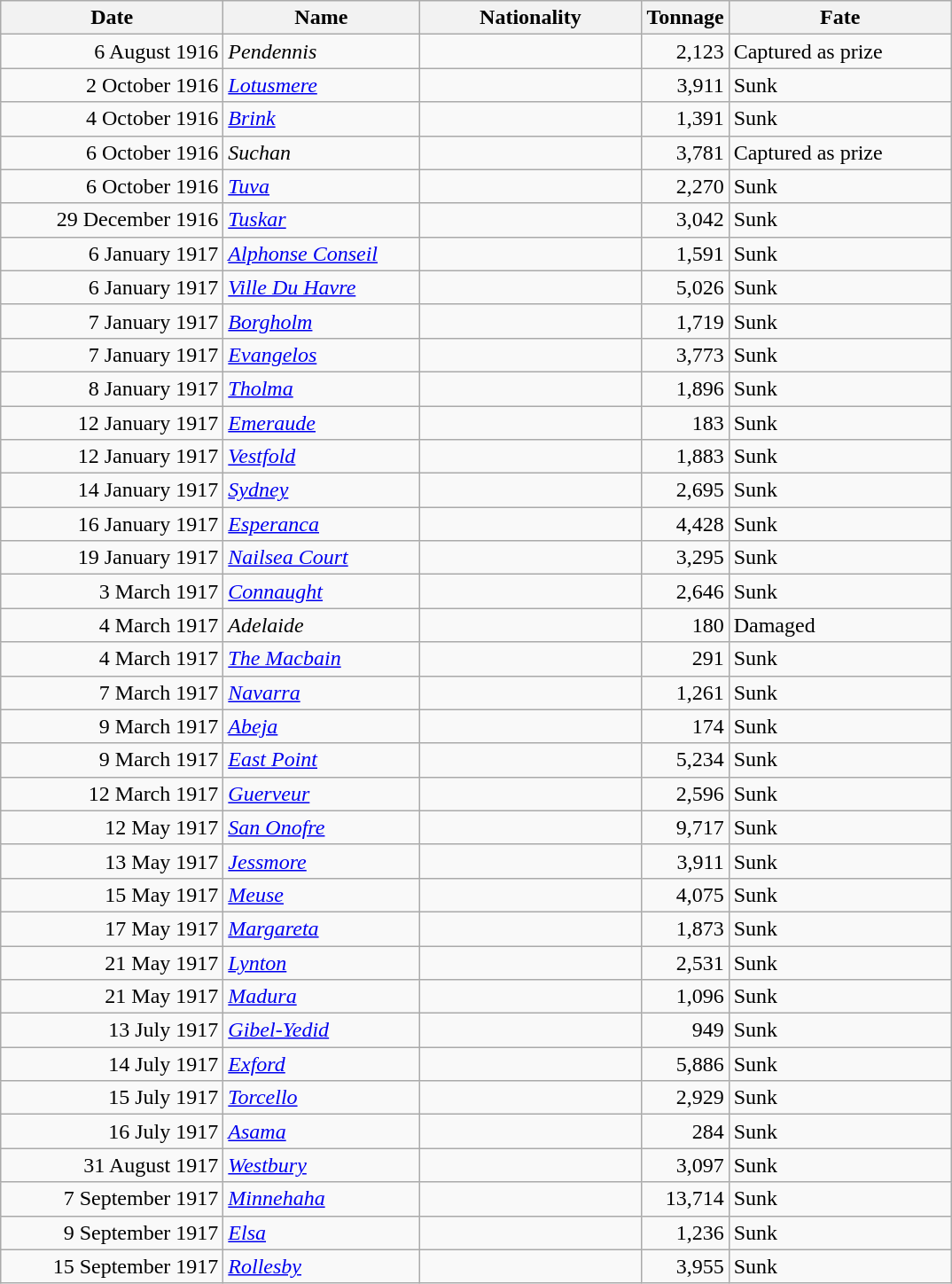<table class="wikitable sortable">
<tr>
<th width="160px">Date</th>
<th width="140px">Name</th>
<th width="160px">Nationality</th>
<th width="25px">Tonnage</th>
<th width="160px">Fate</th>
</tr>
<tr>
<td align="right">6 August 1916</td>
<td align="left"><em>Pendennis</em></td>
<td align="left"></td>
<td align="right">2,123</td>
<td align="left">Captured as prize</td>
</tr>
<tr>
<td align="right">2 October 1916</td>
<td align="left"><a href='#'><em>Lotusmere</em></a></td>
<td align="left"></td>
<td align="right">3,911</td>
<td align="left">Sunk</td>
</tr>
<tr>
<td align="right">4 October 1916</td>
<td align="left"><a href='#'><em>Brink</em></a></td>
<td align="left"></td>
<td align="right">1,391</td>
<td align="left">Sunk</td>
</tr>
<tr>
<td align="right">6 October 1916</td>
<td align="left"><em>Suchan</em></td>
<td align="left"></td>
<td align="right">3,781</td>
<td align="left">Captured as prize</td>
</tr>
<tr>
<td align="right">6 October 1916</td>
<td align="left"><a href='#'><em>Tuva</em></a></td>
<td align="left"></td>
<td align="right">2,270</td>
<td align="left">Sunk</td>
</tr>
<tr>
<td align="right">29 December 1916</td>
<td align="left"><a href='#'><em>Tuskar</em></a></td>
<td align="left"></td>
<td align="right">3,042</td>
<td align="left">Sunk</td>
</tr>
<tr>
<td align="right">6 January 1917</td>
<td align="left"><a href='#'><em>Alphonse Conseil</em></a></td>
<td align="left"></td>
<td align="right">1,591</td>
<td align="left">Sunk</td>
</tr>
<tr>
<td align="right">6 January 1917</td>
<td align="left"><a href='#'><em>Ville Du Havre</em></a></td>
<td align="left"></td>
<td align="right">5,026</td>
<td align="left">Sunk</td>
</tr>
<tr>
<td align="right">7 January 1917</td>
<td align="left"><a href='#'><em>Borgholm</em></a></td>
<td align="left"></td>
<td align="right">1,719</td>
<td align="left">Sunk</td>
</tr>
<tr>
<td align="right">7 January 1917</td>
<td align="left"><a href='#'><em>Evangelos</em></a></td>
<td align="left"></td>
<td align="right">3,773</td>
<td align="left">Sunk</td>
</tr>
<tr>
<td align="right">8 January 1917</td>
<td align="left"><a href='#'><em>Tholma</em></a></td>
<td align="left"></td>
<td align="right">1,896</td>
<td align="left">Sunk</td>
</tr>
<tr>
<td align="right">12 January 1917</td>
<td align="left"><a href='#'><em>Emeraude</em></a></td>
<td align="left"></td>
<td align="right">183</td>
<td align="left">Sunk</td>
</tr>
<tr>
<td align="right">12 January 1917</td>
<td align="left"><a href='#'><em>Vestfold</em></a></td>
<td align="left"></td>
<td align="right">1,883</td>
<td align="left">Sunk</td>
</tr>
<tr>
<td align="right">14 January 1917</td>
<td align="left"><a href='#'><em>Sydney</em></a></td>
<td align="left"></td>
<td align="right">2,695</td>
<td align="left">Sunk</td>
</tr>
<tr>
<td align="right">16 January 1917</td>
<td align="left"><a href='#'><em>Esperanca</em></a></td>
<td align="left"></td>
<td align="right">4,428</td>
<td align="left">Sunk</td>
</tr>
<tr>
<td align="right">19 January 1917</td>
<td align="left"><a href='#'><em>Nailsea Court</em></a></td>
<td align="left"></td>
<td align="right">3,295</td>
<td align="left">Sunk</td>
</tr>
<tr>
<td align="right">3 March 1917</td>
<td align="left"><a href='#'><em>Connaught</em></a></td>
<td align="left"></td>
<td align="right">2,646</td>
<td align="left">Sunk</td>
</tr>
<tr>
<td align="right">4 March 1917</td>
<td align="left"><em>Adelaide</em></td>
<td align="left"></td>
<td align="right">180</td>
<td align="left">Damaged</td>
</tr>
<tr>
<td align="right">4 March 1917</td>
<td align="left"><a href='#'><em>The Macbain</em></a></td>
<td align="left"></td>
<td align="right">291</td>
<td align="left">Sunk</td>
</tr>
<tr>
<td align="right">7 March 1917</td>
<td align="left"><a href='#'><em>Navarra</em></a></td>
<td align="left"></td>
<td align="right">1,261</td>
<td align="left">Sunk</td>
</tr>
<tr>
<td align="right">9 March 1917</td>
<td align="left"><a href='#'><em>Abeja</em></a></td>
<td align="left"></td>
<td align="right">174</td>
<td align="left">Sunk</td>
</tr>
<tr>
<td align="right">9 March 1917</td>
<td align="left"><a href='#'><em>East Point</em></a></td>
<td align="left"></td>
<td align="right">5,234</td>
<td align="left">Sunk</td>
</tr>
<tr>
<td align="right">12 March 1917</td>
<td align="left"><a href='#'><em>Guerveur</em></a></td>
<td align="left"></td>
<td align="right">2,596</td>
<td align="left">Sunk</td>
</tr>
<tr>
<td align="right">12 May 1917</td>
<td align="left"><a href='#'><em>San Onofre</em></a></td>
<td align="left"></td>
<td align="right">9,717</td>
<td align="left">Sunk</td>
</tr>
<tr>
<td align="right">13 May 1917</td>
<td align="left"><a href='#'><em>Jessmore</em></a></td>
<td align="left"></td>
<td align="right">3,911</td>
<td align="left">Sunk</td>
</tr>
<tr>
<td align="right">15 May 1917</td>
<td align="left"><a href='#'><em>Meuse</em></a></td>
<td align="left"></td>
<td align="right">4,075</td>
<td align="left">Sunk</td>
</tr>
<tr>
<td align="right">17 May 1917</td>
<td align="left"><a href='#'><em>Margareta</em></a></td>
<td align="left"></td>
<td align="right">1,873</td>
<td align="left">Sunk</td>
</tr>
<tr>
<td align="right">21 May 1917</td>
<td align="left"><a href='#'><em>Lynton</em></a></td>
<td align="left"></td>
<td align="right">2,531</td>
<td align="left">Sunk</td>
</tr>
<tr>
<td align="right">21 May 1917</td>
<td align="left"><a href='#'><em>Madura</em></a></td>
<td align="left"></td>
<td align="right">1,096</td>
<td align="left">Sunk</td>
</tr>
<tr>
<td align="right">13 July 1917</td>
<td align="left"><a href='#'><em>Gibel-Yedid</em></a></td>
<td align="left"></td>
<td align="right">949</td>
<td align="left">Sunk</td>
</tr>
<tr>
<td align="right">14 July 1917</td>
<td align="left"><a href='#'><em>Exford</em></a></td>
<td align="left"></td>
<td align="right">5,886</td>
<td align="left">Sunk</td>
</tr>
<tr>
<td align="right">15 July 1917</td>
<td align="left"><a href='#'><em>Torcello</em></a></td>
<td align="left"></td>
<td align="right">2,929</td>
<td align="left">Sunk</td>
</tr>
<tr>
<td align="right">16 July 1917</td>
<td align="left"><a href='#'><em>Asama</em></a></td>
<td align="left"></td>
<td align="right">284</td>
<td align="left">Sunk</td>
</tr>
<tr>
<td align="right">31 August 1917</td>
<td align="left"><a href='#'><em>Westbury</em></a></td>
<td align="left"></td>
<td align="right">3,097</td>
<td align="left">Sunk</td>
</tr>
<tr>
<td align="right">7 September 1917</td>
<td align="left"><a href='#'><em>Minnehaha</em></a></td>
<td align="left"></td>
<td align="right">13,714</td>
<td align="left">Sunk</td>
</tr>
<tr>
<td align="right">9 September 1917</td>
<td align="left"><a href='#'><em>Elsa</em></a></td>
<td align="left"></td>
<td align="right">1,236</td>
<td align="left">Sunk</td>
</tr>
<tr>
<td align="right">15 September 1917</td>
<td align="left"><a href='#'><em>Rollesby</em></a></td>
<td align="left"></td>
<td align="right">3,955</td>
<td align="left">Sunk</td>
</tr>
</table>
